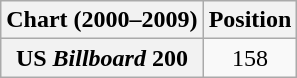<table class="wikitable sortable plainrowheaders" style="text-align:center;">
<tr>
<th scope="col">Chart (2000–2009)</th>
<th scope="col">Position</th>
</tr>
<tr>
<th scope="row">US <em>Billboard</em> 200</th>
<td>158</td>
</tr>
</table>
